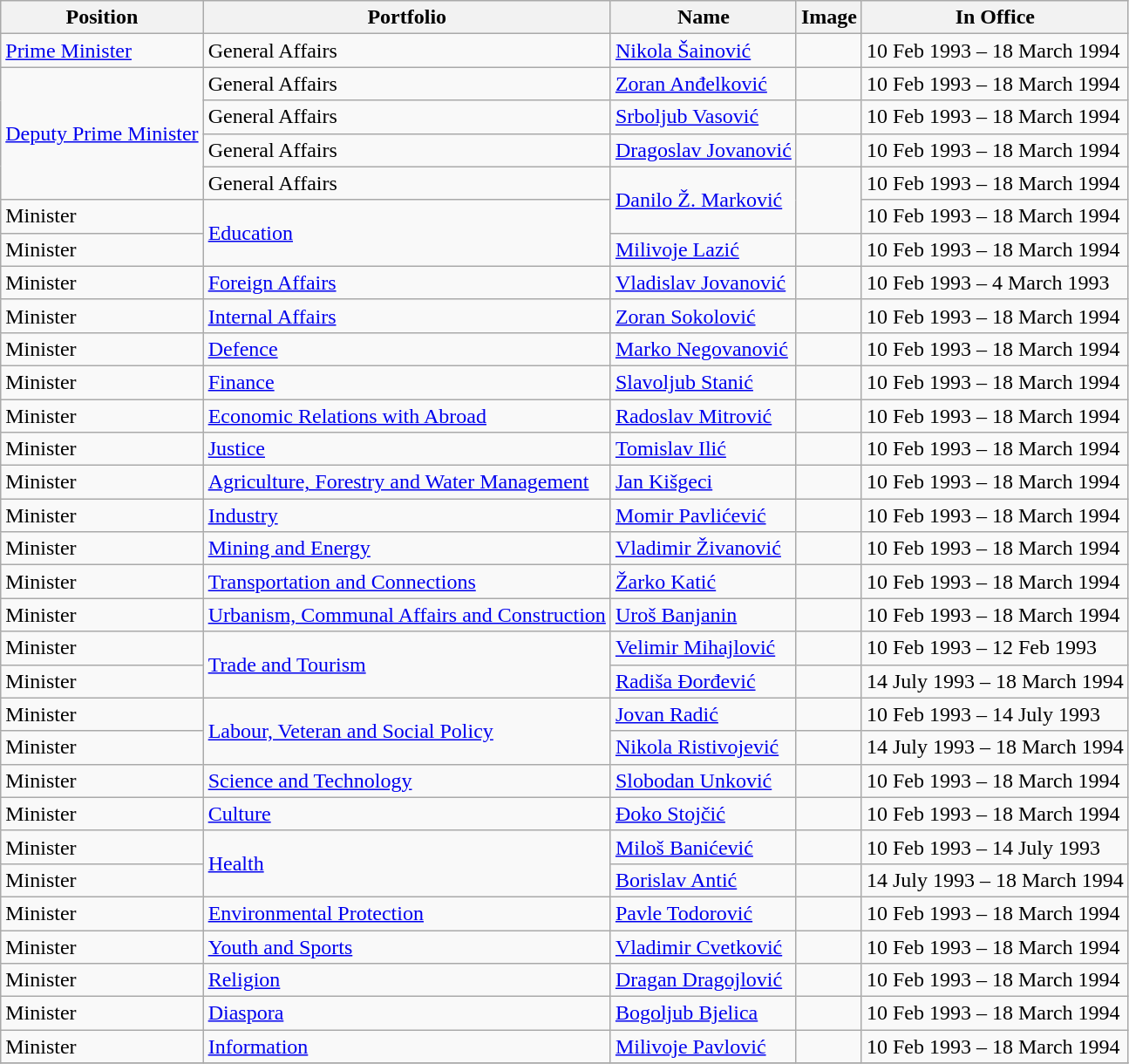<table class="wikitable">
<tr>
<th colspan="1" bgcolor="#EEEEEE">Position</th>
<th colspan="1" bgcolor="#EEEEEE">Portfolio</th>
<th colspan="1" bgcolor="#EEEEEE">Name</th>
<th colspan="1" bgcolor="#EEEEEE">Image</th>
<th colspan="1" bgcolor="#EEEEEE">In Office</th>
</tr>
<tr>
<td><a href='#'>Prime Minister</a></td>
<td>General Affairs</td>
<td><a href='#'>Nikola Šainović</a></td>
<td></td>
<td>10 Feb 1993 – 18 March 1994</td>
</tr>
<tr>
<td rowspan=4><a href='#'>Deputy Prime Minister</a></td>
<td>General Affairs</td>
<td><a href='#'>Zoran Anđelković</a></td>
<td></td>
<td>10 Feb 1993 – 18 March 1994</td>
</tr>
<tr>
<td>General Affairs</td>
<td><a href='#'>Srboljub Vasović</a></td>
<td></td>
<td>10 Feb 1993 – 18 March 1994</td>
</tr>
<tr>
<td>General Affairs</td>
<td><a href='#'>Dragoslav Jovanović</a></td>
<td></td>
<td>10 Feb 1993 – 18 March 1994</td>
</tr>
<tr>
<td>General Affairs</td>
<td rowspan="2"><a href='#'>Danilo Ž. Marković</a></td>
<td rowspan="2"></td>
<td>10 Feb 1993 – 18 March 1994</td>
</tr>
<tr>
<td>Minister</td>
<td rowspan="2"><a href='#'>Education</a></td>
<td>10 Feb 1993 – 18 March 1994</td>
</tr>
<tr>
<td>Minister</td>
<td><a href='#'>Milivoje Lazić</a></td>
<td></td>
<td>10 Feb 1993 – 18 March 1994</td>
</tr>
<tr>
<td>Minister</td>
<td><a href='#'>Foreign Affairs</a></td>
<td><a href='#'>Vladislav Jovanović</a></td>
<td></td>
<td>10 Feb 1993 – 4 March 1993</td>
</tr>
<tr>
<td>Minister</td>
<td><a href='#'>Internal Affairs</a></td>
<td><a href='#'>Zoran Sokolović</a></td>
<td></td>
<td>10 Feb 1993 – 18 March 1994</td>
</tr>
<tr>
<td>Minister</td>
<td><a href='#'>Defence</a></td>
<td><a href='#'>Marko Negovanović</a></td>
<td></td>
<td>10 Feb 1993 – 18 March 1994</td>
</tr>
<tr>
<td>Minister</td>
<td><a href='#'>Finance</a></td>
<td><a href='#'>Slavoljub Stanić</a></td>
<td></td>
<td>10 Feb 1993 – 18 March 1994</td>
</tr>
<tr>
<td>Minister</td>
<td><a href='#'>Economic Relations with Abroad</a></td>
<td><a href='#'>Radoslav Mitrović</a></td>
<td></td>
<td>10 Feb 1993 – 18 March 1994</td>
</tr>
<tr>
<td>Minister</td>
<td><a href='#'>Justice</a></td>
<td><a href='#'>Tomislav Ilić</a></td>
<td></td>
<td>10 Feb 1993 – 18 March 1994</td>
</tr>
<tr>
<td>Minister</td>
<td><a href='#'>Agriculture, Forestry and Water Management</a></td>
<td><a href='#'>Jan Kišgeci</a></td>
<td></td>
<td>10 Feb 1993 – 18 March 1994</td>
</tr>
<tr>
<td>Minister</td>
<td><a href='#'>Industry</a></td>
<td><a href='#'>Momir Pavlićević</a></td>
<td></td>
<td>10 Feb 1993 – 18 March 1994</td>
</tr>
<tr>
<td>Minister</td>
<td><a href='#'>Mining and Energy</a></td>
<td><a href='#'>Vladimir Živanović</a></td>
<td></td>
<td>10 Feb 1993 – 18 March 1994</td>
</tr>
<tr>
<td>Minister</td>
<td><a href='#'>Transportation and Connections</a></td>
<td><a href='#'>Žarko Katić</a></td>
<td></td>
<td>10 Feb 1993 – 18 March 1994</td>
</tr>
<tr>
<td>Minister</td>
<td><a href='#'>Urbanism, Communal Affairs and Construction</a></td>
<td><a href='#'>Uroš Banjanin</a></td>
<td></td>
<td>10 Feb 1993 – 18 March 1994</td>
</tr>
<tr>
<td>Minister</td>
<td rowspan="2"><a href='#'>Trade and Tourism</a></td>
<td><a href='#'>Velimir Mihajlović</a></td>
<td></td>
<td>10 Feb 1993 – 12 Feb 1993</td>
</tr>
<tr>
<td>Minister</td>
<td><a href='#'>Radiša Đorđević</a></td>
<td></td>
<td>14 July 1993 – 18 March 1994</td>
</tr>
<tr>
<td>Minister</td>
<td rowspan="2"><a href='#'>Labour, Veteran and Social Policy</a></td>
<td><a href='#'>Jovan Radić</a></td>
<td></td>
<td>10 Feb 1993 – 14 July 1993</td>
</tr>
<tr>
<td>Minister</td>
<td><a href='#'>Nikola Ristivojević</a></td>
<td></td>
<td>14 July 1993 – 18 March 1994</td>
</tr>
<tr>
<td>Minister</td>
<td><a href='#'>Science and Technology</a></td>
<td><a href='#'>Slobodan Unković</a></td>
<td></td>
<td>10 Feb 1993 – 18 March 1994</td>
</tr>
<tr>
<td>Minister</td>
<td><a href='#'>Culture</a></td>
<td><a href='#'>Đoko Stojčić</a></td>
<td></td>
<td>10 Feb 1993 – 18 March 1994</td>
</tr>
<tr>
<td>Minister</td>
<td rowspan="2"><a href='#'>Health</a></td>
<td><a href='#'>Miloš Banićević</a></td>
<td></td>
<td>10 Feb 1993 – 14 July 1993</td>
</tr>
<tr>
<td>Minister</td>
<td><a href='#'>Borislav Antić</a></td>
<td></td>
<td>14 July 1993 – 18 March 1994</td>
</tr>
<tr>
<td>Minister</td>
<td><a href='#'>Environmental Protection</a></td>
<td><a href='#'>Pavle Todorović</a></td>
<td></td>
<td>10 Feb 1993 – 18 March 1994</td>
</tr>
<tr>
<td>Minister</td>
<td><a href='#'>Youth and Sports</a></td>
<td><a href='#'>Vladimir Cvetković</a></td>
<td></td>
<td>10 Feb 1993 – 18 March 1994</td>
</tr>
<tr>
<td>Minister</td>
<td><a href='#'>Religion</a></td>
<td><a href='#'>Dragan Dragojlović</a></td>
<td></td>
<td>10 Feb 1993 – 18 March 1994</td>
</tr>
<tr>
<td>Minister</td>
<td><a href='#'>Diaspora</a></td>
<td><a href='#'>Bogoljub Bjelica</a></td>
<td></td>
<td>10 Feb 1993 – 18 March 1994</td>
</tr>
<tr>
<td>Minister</td>
<td><a href='#'>Information</a></td>
<td><a href='#'>Milivoje Pavlović</a></td>
<td></td>
<td>10 Feb 1993 – 18 March 1994</td>
</tr>
<tr>
</tr>
</table>
